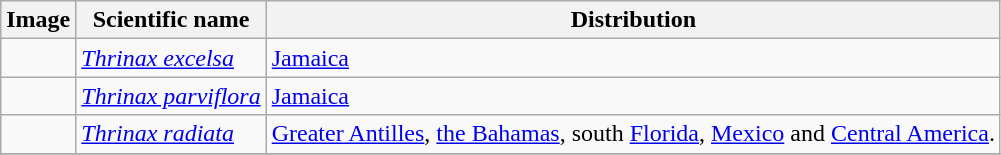<table class="wikitable collapsible">
<tr>
<th>Image</th>
<th>Scientific name</th>
<th>Distribution</th>
</tr>
<tr>
<td></td>
<td><em><a href='#'>Thrinax excelsa</a></em></td>
<td><a href='#'>Jamaica</a></td>
</tr>
<tr>
<td></td>
<td><em><a href='#'>Thrinax parviflora</a></em></td>
<td><a href='#'>Jamaica</a></td>
</tr>
<tr>
<td></td>
<td><em><a href='#'>Thrinax radiata</a></em></td>
<td><a href='#'>Greater Antilles</a>, <a href='#'>the Bahamas</a>, south <a href='#'>Florida</a>, <a href='#'>Mexico</a> and <a href='#'>Central America</a>.</td>
</tr>
<tr>
</tr>
</table>
